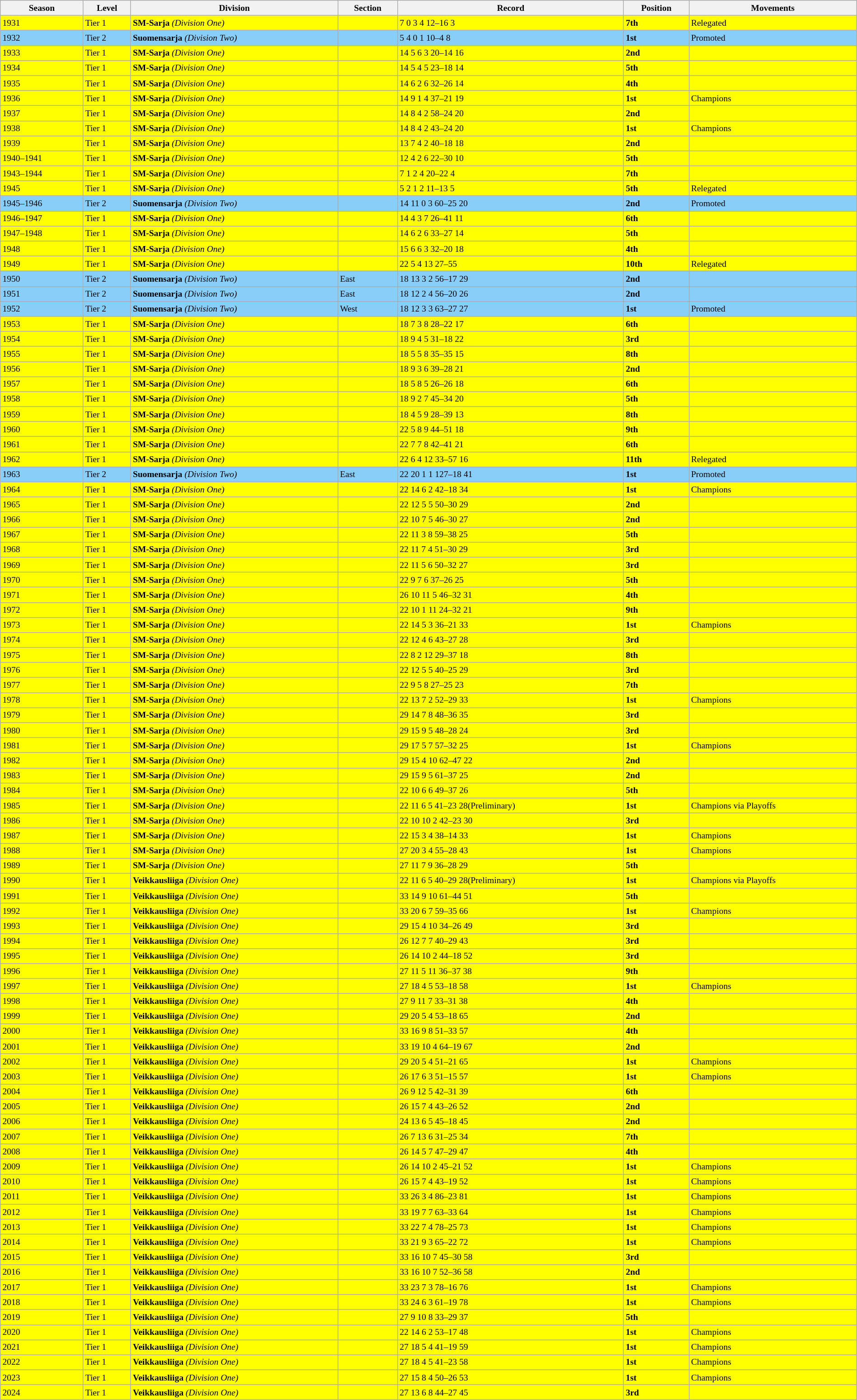<table class="wikitable sortable" style="background:whitesmoke; font-size:small; width:100%; white-space:nowrap;">
<tr>
<th>Season</th>
<th>Level</th>
<th>Division</th>
<th>Section</th>
<th>Record</th>
<th>Position</th>
<th>Movements</th>
</tr>
<tr>
<td style="background:#FFFF00;">1931</td>
<td style="background:#FFFF00;">Tier 1</td>
<td style="background:#FFFF00;"><strong> SM-Sarja</strong> <em>(Division One)</em></td>
<td style="background:#FFFF00;"></td>
<td style="background:#FFFF00;">7 0 3 4 12–16 3</td>
<td style="background:#FFFF00;"><strong>7th</strong></td>
<td style="background:#FFFF00;">Relegated</td>
</tr>
<tr>
<td style="background:#87CEFA;">1932</td>
<td style="background:#87CEFA;">Tier 2</td>
<td style="background:#87CEFA;"><strong>Suomensarja</strong> <em>(Division Two)</em></td>
<td style="background:#87CEFA;"></td>
<td style="background:#87CEFA;">5	4 0 1 10–4 8</td>
<td style="background:#87CEFA;"><strong>1st</strong></td>
<td style="background:#87CEFA;">Promoted</td>
</tr>
<tr>
<td style="background:#FFFF00;">1933</td>
<td style="background:#FFFF00;">Tier 1</td>
<td style="background:#FFFF00;"><strong> SM-Sarja</strong> <em>(Division One)</em></td>
<td style="background:#FFFF00;"></td>
<td style="background:#FFFF00;">14 5 6 3 20–14 16</td>
<td style="background:#FFFF00;"><strong>2nd</strong></td>
<td style="background:#FFFF00;"></td>
</tr>
<tr>
<td style="background:#FFFF00;">1934</td>
<td style="background:#FFFF00;">Tier 1</td>
<td style="background:#FFFF00;"><strong> SM-Sarja</strong> <em>(Division One)</em></td>
<td style="background:#FFFF00;"></td>
<td style="background:#FFFF00;">14 5 4 5 23–18 14</td>
<td style="background:#FFFF00;"><strong>5th</strong></td>
<td style="background:#FFFF00;"></td>
</tr>
<tr>
<td style="background:#FFFF00;">1935</td>
<td style="background:#FFFF00;">Tier 1</td>
<td style="background:#FFFF00;"><strong> SM-Sarja</strong> <em>(Division One)</em></td>
<td style="background:#FFFF00;"></td>
<td style="background:#FFFF00;">14 6 2 6 32–26 14</td>
<td style="background:#FFFF00;"><strong>4th</strong></td>
<td style="background:#FFFF00;"></td>
</tr>
<tr>
<td style="background:#FFFF00;">1936</td>
<td style="background:#FFFF00;">Tier 1</td>
<td style="background:#FFFF00;"><strong> SM-Sarja</strong> <em>(Division One)</em></td>
<td style="background:#FFFF00;"></td>
<td style="background:#FFFF00;">14 9 1 4 37–21 19</td>
<td style="background:#FFFF00;"><strong>1st</strong></td>
<td style="background:#FFFF00;">Champions</td>
</tr>
<tr>
<td style="background:#FFFF00;">1937</td>
<td style="background:#FFFF00;">Tier 1</td>
<td style="background:#FFFF00;"><strong> SM-Sarja</strong> <em>(Division One)</em></td>
<td style="background:#FFFF00;"></td>
<td style="background:#FFFF00;">14 8 4 2 58–24 20</td>
<td style="background:#FFFF00;"><strong>2nd</strong></td>
<td style="background:#FFFF00;"></td>
</tr>
<tr>
<td style="background:#FFFF00;">1938</td>
<td style="background:#FFFF00;">Tier 1</td>
<td style="background:#FFFF00;"><strong> SM-Sarja</strong> <em>(Division One)</em></td>
<td style="background:#FFFF00;"></td>
<td style="background:#FFFF00;">14 8 4 2 43–24 20</td>
<td style="background:#FFFF00;"><strong>1st</strong></td>
<td style="background:#FFFF00;">Champions</td>
</tr>
<tr>
<td style="background:#FFFF00;">1939</td>
<td style="background:#FFFF00;">Tier 1</td>
<td style="background:#FFFF00;"><strong> SM-Sarja</strong> <em>(Division One)</em></td>
<td style="background:#FFFF00;"></td>
<td style="background:#FFFF00;">13 7 4 2 40–18 18</td>
<td style="background:#FFFF00;"><strong>2nd</strong></td>
<td style="background:#FFFF00;"></td>
</tr>
<tr>
<td style="background:#FFFF00;">1940–1941</td>
<td style="background:#FFFF00;">Tier 1</td>
<td style="background:#FFFF00;"><strong> SM-Sarja</strong> <em>(Division One)</em></td>
<td style="background:#FFFF00;"></td>
<td style="background:#FFFF00;">12 4 2 6 22–30 10</td>
<td style="background:#FFFF00;"><strong>5th</strong></td>
<td style="background:#FFFF00;"></td>
</tr>
<tr>
<td style="background:#FFFF00;">1943–1944</td>
<td style="background:#FFFF00;">Tier 1</td>
<td style="background:#FFFF00;"><strong> SM-Sarja</strong> <em>(Division One)</em></td>
<td style="background:#FFFF00;"></td>
<td style="background:#FFFF00;">7 1 2 4 20–22 4</td>
<td style="background:#FFFF00;"><strong>7th</strong></td>
<td style="background:#FFFF00;"></td>
</tr>
<tr>
<td style="background:#FFFF00;">1945</td>
<td style="background:#FFFF00;">Tier 1</td>
<td style="background:#FFFF00;"><strong> SM-Sarja</strong> <em>(Division One)</em></td>
<td style="background:#FFFF00;"></td>
<td style="background:#FFFF00;">5 2 1 2 11–13 5</td>
<td style="background:#FFFF00;"><strong>5th</strong></td>
<td style="background:#FFFF00;">Relegated</td>
</tr>
<tr>
<td style="background:#87CEFA;">1945–1946</td>
<td style="background:#87CEFA;">Tier 2</td>
<td style="background:#87CEFA;"><strong> Suomensarja</strong> <em>(Division Two)</em></td>
<td style="background:#87CEFA;"></td>
<td style="background:#87CEFA;">14 11 0 3 60–25 20</td>
<td style="background:#87CEFA;"><strong>2nd</strong></td>
<td style="background:#87CEFA;">Promoted</td>
</tr>
<tr>
<td style="background:#FFFF00;">1946–1947</td>
<td style="background:#FFFF00;">Tier 1</td>
<td style="background:#FFFF00;"><strong> SM-Sarja</strong> <em>(Division One)</em></td>
<td style="background:#FFFF00;"></td>
<td style="background:#FFFF00;">14 4 3 7 26–41 11</td>
<td style="background:#FFFF00;"><strong>6th</strong></td>
<td style="background:#FFFF00;"></td>
</tr>
<tr>
<td style="background:#FFFF00;">1947–1948</td>
<td style="background:#FFFF00;">Tier 1</td>
<td style="background:#FFFF00;"><strong> SM-Sarja</strong> <em>(Division One)</em></td>
<td style="background:#FFFF00;"></td>
<td style="background:#FFFF00;">14 6 2 6 33–27 14</td>
<td style="background:#FFFF00;"><strong>5th</strong></td>
<td style="background:#FFFF00;"></td>
</tr>
<tr>
<td style="background:#FFFF00;">1948</td>
<td style="background:#FFFF00;">Tier 1</td>
<td style="background:#FFFF00;"><strong> SM-Sarja</strong> <em>(Division One)</em></td>
<td style="background:#FFFF00;"></td>
<td style="background:#FFFF00;">15 6 6 3 32–20 18</td>
<td style="background:#FFFF00;"><strong>4th</strong></td>
<td style="background:#FFFF00;"></td>
</tr>
<tr>
<td style="background:#FFFF00;">1949</td>
<td style="background:#FFFF00;">Tier 1</td>
<td style="background:#FFFF00;"><strong> SM-Sarja</strong> <em>(Division One)</em></td>
<td style="background:#FFFF00;"></td>
<td style="background:#FFFF00;">22 5 4 13 27–55</td>
<td style="background:#FFFF00;"><strong>10th</strong></td>
<td style="background:#FFFF00;">Relegated</td>
</tr>
<tr>
<td style="background:#87CEFA;">1950</td>
<td style="background:#87CEFA;">Tier 2</td>
<td style="background:#87CEFA;"><strong> Suomensarja</strong> <em>(Division Two)</em></td>
<td style="background:#87CEFA;">East</td>
<td style="background:#87CEFA;">18 13 3 2 56–17 29</td>
<td style="background:#87CEFA;"><strong>2nd</strong></td>
<td style="background:#87CEFA;"></td>
</tr>
<tr>
<td style="background:#87CEFA;">1951</td>
<td style="background:#87CEFA;">Tier 2</td>
<td style="background:#87CEFA;"><strong> Suomensarja</strong> <em>(Division Two)</em></td>
<td style="background:#87CEFA;">East</td>
<td style="background:#87CEFA;">18 12 2 4 56–20 26</td>
<td style="background:#87CEFA;"><strong>2nd</strong></td>
<td style="background:#87CEFA;"></td>
</tr>
<tr>
<td style="background:#87CEFA;">1952</td>
<td style="background:#87CEFA;">Tier 2</td>
<td style="background:#87CEFA;"><strong> Suomensarja</strong> <em>(Division Two)</em></td>
<td style="background:#87CEFA;">West</td>
<td style="background:#87CEFA;">18 12 3 3 63–27 27</td>
<td style="background:#87CEFA;"><strong>1st</strong></td>
<td style="background:#87CEFA;">Promoted</td>
</tr>
<tr>
<td style="background:#FFFF00;">1953</td>
<td style="background:#FFFF00;">Tier 1</td>
<td style="background:#FFFF00;"><strong> SM-Sarja</strong> <em>(Division One)</em></td>
<td style="background:#FFFF00;"></td>
<td style="background:#FFFF00;">18 7 3 8 28–22 17</td>
<td style="background:#FFFF00;"><strong>6th</strong></td>
<td style="background:#FFFF00;"></td>
</tr>
<tr>
<td style="background:#FFFF00;">1954</td>
<td style="background:#FFFF00;">Tier 1</td>
<td style="background:#FFFF00;"><strong> SM-Sarja</strong> <em>(Division One)</em></td>
<td style="background:#FFFF00;"></td>
<td style="background:#FFFF00;">18 9 4 5 31–18 22</td>
<td style="background:#FFFF00;"><strong>3rd</strong></td>
<td style="background:#FFFF00;"></td>
</tr>
<tr>
<td style="background:#FFFF00;">1955</td>
<td style="background:#FFFF00;">Tier 1</td>
<td style="background:#FFFF00;"><strong> SM-Sarja</strong> <em>(Division One)</em></td>
<td style="background:#FFFF00;"></td>
<td style="background:#FFFF00;">18 5 5 8 35–35 15</td>
<td style="background:#FFFF00;"><strong>8th</strong></td>
<td style="background:#FFFF00;"></td>
</tr>
<tr>
<td style="background:#FFFF00;">1956</td>
<td style="background:#FFFF00;">Tier 1</td>
<td style="background:#FFFF00;"><strong> SM-Sarja</strong> <em>(Division One)</em></td>
<td style="background:#FFFF00;"></td>
<td style="background:#FFFF00;">18 9 3 6 39–28 21</td>
<td style="background:#FFFF00;"><strong>2nd</strong></td>
<td style="background:#FFFF00;"></td>
</tr>
<tr>
<td style="background:#FFFF00;">1957</td>
<td style="background:#FFFF00;">Tier 1</td>
<td style="background:#FFFF00;"><strong> SM-Sarja</strong> <em>(Division One)</em></td>
<td style="background:#FFFF00;"></td>
<td style="background:#FFFF00;">18 5 8 5 26–26 18</td>
<td style="background:#FFFF00;"><strong>6th</strong></td>
<td style="background:#FFFF00;"></td>
</tr>
<tr>
<td style="background:#FFFF00;">1958</td>
<td style="background:#FFFF00;">Tier 1</td>
<td style="background:#FFFF00;"><strong> SM-Sarja</strong> <em>(Division One)</em></td>
<td style="background:#FFFF00;"></td>
<td style="background:#FFFF00;">18 9 2 7 45–34 20</td>
<td style="background:#FFFF00;"><strong>5th</strong></td>
<td style="background:#FFFF00;"></td>
</tr>
<tr>
<td style="background:#FFFF00;">1959</td>
<td style="background:#FFFF00;">Tier 1</td>
<td style="background:#FFFF00;"><strong> SM-Sarja</strong> <em>(Division One)</em></td>
<td style="background:#FFFF00;"></td>
<td style="background:#FFFF00;">18 4 5 9 28–39 13</td>
<td style="background:#FFFF00;"><strong>8th</strong></td>
<td style="background:#FFFF00;"></td>
</tr>
<tr>
<td style="background:#FFFF00;">1960</td>
<td style="background:#FFFF00;">Tier 1</td>
<td style="background:#FFFF00;"><strong> SM-Sarja</strong> <em>(Division One)</em></td>
<td style="background:#FFFF00;"></td>
<td style="background:#FFFF00;">22 5 8 9 44–51 18</td>
<td style="background:#FFFF00;"><strong>9th</strong></td>
<td style="background:#FFFF00;"></td>
</tr>
<tr>
<td style="background:#FFFF00;">1961</td>
<td style="background:#FFFF00;">Tier 1</td>
<td style="background:#FFFF00;"><strong> SM-Sarja</strong> <em>(Division One)</em></td>
<td style="background:#FFFF00;"></td>
<td style="background:#FFFF00;">22 7 7 8 42–41 21</td>
<td style="background:#FFFF00;"><strong>6th</strong></td>
<td style="background:#FFFF00;"></td>
</tr>
<tr>
<td style="background:#FFFF00;">1962</td>
<td style="background:#FFFF00;">Tier 1</td>
<td style="background:#FFFF00;"><strong> SM-Sarja</strong> <em>(Division One)</em></td>
<td style="background:#FFFF00;"></td>
<td style="background:#FFFF00;">22 6 4 12 33–57 16</td>
<td style="background:#FFFF00;"><strong>11th</strong></td>
<td style="background:#FFFF00;">Relegated</td>
</tr>
<tr>
<td style="background:#87CEFA;">1963</td>
<td style="background:#87CEFA;">Tier 2</td>
<td style="background:#87CEFA;"><strong> Suomensarja</strong> <em>(Division Two)</em></td>
<td style="background:#87CEFA;">East</td>
<td style="background:#87CEFA;">22 20 1 1 127–18 41</td>
<td style="background:#87CEFA;"><strong>1st</strong></td>
<td style="background:#87CEFA;">Promoted</td>
</tr>
<tr>
<td style="background:#FFFF00;">1964</td>
<td style="background:#FFFF00;">Tier 1</td>
<td style="background:#FFFF00;"><strong> SM-Sarja</strong> <em>(Division One)</em></td>
<td style="background:#FFFF00;"></td>
<td style="background:#FFFF00;">22 14 6 2 42–18 34</td>
<td style="background:#FFFF00;"><strong>1st</strong></td>
<td style="background:#FFFF00;">Champions</td>
</tr>
<tr>
<td style="background:#FFFF00;">1965</td>
<td style="background:#FFFF00;">Tier 1</td>
<td style="background:#FFFF00;"><strong> SM-Sarja</strong> <em>(Division One)</em></td>
<td style="background:#FFFF00;"></td>
<td style="background:#FFFF00;">22 12 5 5 50–30 29</td>
<td style="background:#FFFF00;"><strong>2nd</strong></td>
<td style="background:#FFFF00;"></td>
</tr>
<tr>
<td style="background:#FFFF00;">1966</td>
<td style="background:#FFFF00;">Tier 1</td>
<td style="background:#FFFF00;"><strong> SM-Sarja</strong> <em>(Division One)</em></td>
<td style="background:#FFFF00;"></td>
<td style="background:#FFFF00;">22 10 7 5 46–30 27</td>
<td style="background:#FFFF00;"><strong>2nd</strong></td>
<td style="background:#FFFF00;"></td>
</tr>
<tr>
<td style="background:#FFFF00;">1967</td>
<td style="background:#FFFF00;">Tier 1</td>
<td style="background:#FFFF00;"><strong> SM-Sarja</strong> <em>(Division One)</em></td>
<td style="background:#FFFF00;"></td>
<td style="background:#FFFF00;">22 11 3 8 59–38 25</td>
<td style="background:#FFFF00;"><strong>5th</strong></td>
<td style="background:#FFFF00;"></td>
</tr>
<tr>
<td style="background:#FFFF00;">1968</td>
<td style="background:#FFFF00;">Tier 1</td>
<td style="background:#FFFF00;"><strong> SM-Sarja</strong> <em>(Division One)</em></td>
<td style="background:#FFFF00;"></td>
<td style="background:#FFFF00;">22 11 7 4 51–30 29</td>
<td style="background:#FFFF00;"><strong>3rd</strong></td>
<td style="background:#FFFF00;"></td>
</tr>
<tr>
<td style="background:#FFFF00;">1969</td>
<td style="background:#FFFF00;">Tier 1</td>
<td style="background:#FFFF00;"><strong> SM-Sarja</strong> <em>(Division One)</em></td>
<td style="background:#FFFF00;"></td>
<td style="background:#FFFF00;">22 11 5 6 50–32 27</td>
<td style="background:#FFFF00;"><strong>3rd</strong></td>
<td style="background:#FFFF00;"></td>
</tr>
<tr>
<td style="background:#FFFF00;">1970</td>
<td style="background:#FFFF00;">Tier 1</td>
<td style="background:#FFFF00;"><strong> SM-Sarja</strong> <em>(Division One)</em></td>
<td style="background:#FFFF00;"></td>
<td style="background:#FFFF00;">22 9 7 6 37–26 25</td>
<td style="background:#FFFF00;"><strong>5th</strong></td>
<td style="background:#FFFF00;"></td>
</tr>
<tr>
<td style="background:#FFFF00;">1971</td>
<td style="background:#FFFF00;">Tier 1</td>
<td style="background:#FFFF00;"><strong> SM-Sarja</strong> <em>(Division One)</em></td>
<td style="background:#FFFF00;"></td>
<td style="background:#FFFF00;">26 10 11 5 46–32 31</td>
<td style="background:#FFFF00;"><strong>4th</strong></td>
<td style="background:#FFFF00;"></td>
</tr>
<tr>
<td style="background:#FFFF00;">1972</td>
<td style="background:#FFFF00;">Tier 1</td>
<td style="background:#FFFF00;"><strong> SM-Sarja</strong> <em>(Division One)</em></td>
<td style="background:#FFFF00;"></td>
<td style="background:#FFFF00;">22 10 1 11 24–32 21</td>
<td style="background:#FFFF00;"><strong>9th</strong></td>
<td style="background:#FFFF00;"></td>
</tr>
<tr>
<td style="background:#FFFF00;">1973</td>
<td style="background:#FFFF00;">Tier 1</td>
<td style="background:#FFFF00;"><strong> SM-Sarja</strong> <em>(Division One)</em></td>
<td style="background:#FFFF00;"></td>
<td style="background:#FFFF00;">22 14 5 3 36–21 33</td>
<td style="background:#FFFF00;"><strong>1st</strong></td>
<td style="background:#FFFF00;">Champions</td>
</tr>
<tr>
<td style="background:#FFFF00;">1974</td>
<td style="background:#FFFF00;">Tier 1</td>
<td style="background:#FFFF00;"><strong> SM-Sarja</strong> <em>(Division One)</em></td>
<td style="background:#FFFF00;"></td>
<td style="background:#FFFF00;">22 12 4 6 43–27 28</td>
<td style="background:#FFFF00;"><strong>3rd</strong></td>
<td style="background:#FFFF00;"></td>
</tr>
<tr>
<td style="background:#FFFF00;">1975</td>
<td style="background:#FFFF00;">Tier 1</td>
<td style="background:#FFFF00;"><strong> SM-Sarja</strong> <em>(Division One)</em></td>
<td style="background:#FFFF00;"></td>
<td style="background:#FFFF00;">22 8 2 12 29–37 18</td>
<td style="background:#FFFF00;"><strong>8th</strong></td>
<td style="background:#FFFF00;"></td>
</tr>
<tr>
<td style="background:#FFFF00;">1976</td>
<td style="background:#FFFF00;">Tier 1</td>
<td style="background:#FFFF00;"><strong> SM-Sarja</strong> <em>(Division One)</em></td>
<td style="background:#FFFF00;"></td>
<td style="background:#FFFF00;">22 12 5 5 40–25 29</td>
<td style="background:#FFFF00;"><strong>3rd</strong></td>
<td style="background:#FFFF00;"></td>
</tr>
<tr>
<td style="background:#FFFF00;">1977</td>
<td style="background:#FFFF00;">Tier 1</td>
<td style="background:#FFFF00;"><strong> SM-Sarja</strong> <em>(Division One)</em></td>
<td style="background:#FFFF00;"></td>
<td style="background:#FFFF00;">22 9 5 8 27–25 23</td>
<td style="background:#FFFF00;"><strong>7th</strong></td>
<td style="background:#FFFF00;"></td>
</tr>
<tr>
<td style="background:#FFFF00;">1978</td>
<td style="background:#FFFF00;">Tier 1</td>
<td style="background:#FFFF00;"><strong> SM-Sarja</strong> <em>(Division One)</em></td>
<td style="background:#FFFF00;"></td>
<td style="background:#FFFF00;">22 13 7 2 52–29 33</td>
<td style="background:#FFFF00;"><strong>1st</strong></td>
<td style="background:#FFFF00;">Champions</td>
</tr>
<tr>
<td style="background:#FFFF00;">1979</td>
<td style="background:#FFFF00;">Tier 1</td>
<td style="background:#FFFF00;"><strong> SM-Sarja</strong> <em>(Division One)</em></td>
<td style="background:#FFFF00;"></td>
<td style="background:#FFFF00;">29 14 7 8 48–36 35</td>
<td style="background:#FFFF00;"><strong>3rd</strong></td>
<td style="background:#FFFF00;"></td>
</tr>
<tr>
<td style="background:#FFFF00;">1980</td>
<td style="background:#FFFF00;">Tier 1</td>
<td style="background:#FFFF00;"><strong> SM-Sarja</strong> <em>(Division One)</em></td>
<td style="background:#FFFF00;"></td>
<td style="background:#FFFF00;">29 15 9 5 48–28 24</td>
<td style="background:#FFFF00;"><strong>3rd</strong></td>
<td style="background:#FFFF00;"></td>
</tr>
<tr>
<td style="background:#FFFF00;">1981</td>
<td style="background:#FFFF00;">Tier 1</td>
<td style="background:#FFFF00;"><strong> SM-Sarja</strong> <em>(Division One)</em></td>
<td style="background:#FFFF00;"></td>
<td style="background:#FFFF00;">29 17 5 7 57–32 25</td>
<td style="background:#FFFF00;"><strong>1st</strong></td>
<td style="background:#FFFF00;">Champions</td>
</tr>
<tr>
<td style="background:#FFFF00;">1982</td>
<td style="background:#FFFF00;">Tier 1</td>
<td style="background:#FFFF00;"><strong> SM-Sarja</strong> <em>(Division One)</em></td>
<td style="background:#FFFF00;"></td>
<td style="background:#FFFF00;">29 15 4 10 62–47 22</td>
<td style="background:#FFFF00;"><strong>2nd</strong></td>
<td style="background:#FFFF00;"></td>
</tr>
<tr>
<td style="background:#FFFF00;">1983</td>
<td style="background:#FFFF00;">Tier 1</td>
<td style="background:#FFFF00;"><strong> SM-Sarja</strong> <em>(Division One)</em></td>
<td style="background:#FFFF00;"></td>
<td style="background:#FFFF00;">29 15 9 5 61–37 25</td>
<td style="background:#FFFF00;"><strong>2nd</strong></td>
<td style="background:#FFFF00;"></td>
</tr>
<tr>
<td style="background:#FFFF00;">1984</td>
<td style="background:#FFFF00;">Tier 1</td>
<td style="background:#FFFF00;"><strong> SM-Sarja</strong> <em>(Division One)</em></td>
<td style="background:#FFFF00;"></td>
<td style="background:#FFFF00;">22 10 6 6 49–37 26</td>
<td style="background:#FFFF00;"><strong>5th</strong></td>
<td style="background:#FFFF00;"></td>
</tr>
<tr>
<td style="background:#FFFF00;">1985</td>
<td style="background:#FFFF00;">Tier 1</td>
<td style="background:#FFFF00;"><strong> SM-Sarja</strong> <em>(Division One)</em></td>
<td style="background:#FFFF00;"></td>
<td style="background:#FFFF00;">22 11 6 5 41–23 28(Preliminary)</td>
<td style="background:#FFFF00;"><strong>1st</strong></td>
<td style="background:#FFFF00;">Champions via Playoffs</td>
</tr>
<tr>
<td style="background:#FFFF00;">1986</td>
<td style="background:#FFFF00;">Tier 1</td>
<td style="background:#FFFF00;"><strong> SM-Sarja</strong> <em>(Division One)</em></td>
<td style="background:#FFFF00;"></td>
<td style="background:#FFFF00;">22 10 10 2 42–23 30</td>
<td style="background:#FFFF00;"><strong>3rd</strong></td>
<td style="background:#FFFF00;"></td>
</tr>
<tr>
<td style="background:#FFFF00;">1987</td>
<td style="background:#FFFF00;">Tier 1</td>
<td style="background:#FFFF00;"><strong> SM-Sarja</strong> <em>(Division One)</em></td>
<td style="background:#FFFF00;"></td>
<td style="background:#FFFF00;">22 15 3 4 38–14 33</td>
<td style="background:#FFFF00;"><strong>1st</strong></td>
<td style="background:#FFFF00;">Champions</td>
</tr>
<tr>
<td style="background:#FFFF00;">1988</td>
<td style="background:#FFFF00;">Tier 1</td>
<td style="background:#FFFF00;"><strong> SM-Sarja</strong> <em>(Division One)</em></td>
<td style="background:#FFFF00;"></td>
<td style="background:#FFFF00;">27 20 3 4 55–28 43</td>
<td style="background:#FFFF00;"><strong>1st</strong></td>
<td style="background:#FFFF00;">Champions</td>
</tr>
<tr>
<td style="background:#FFFF00;">1989</td>
<td style="background:#FFFF00;">Tier 1</td>
<td style="background:#FFFF00;"><strong> SM-Sarja</strong> <em>(Division One)</em></td>
<td style="background:#FFFF00;"></td>
<td style="background:#FFFF00;">27 11 7 9 36–28 29</td>
<td style="background:#FFFF00;"><strong>5th</strong></td>
<td style="background:#FFFF00;"></td>
</tr>
<tr>
<td style="background:#FFFF00;">1990</td>
<td style="background:#FFFF00;">Tier 1</td>
<td style="background:#FFFF00;"><strong> Veikkausliiga</strong> <em>(Division One)</em></td>
<td style="background:#FFFF00;"></td>
<td style="background:#FFFF00;">22 11 6 5 40–29 28(Preliminary)</td>
<td style="background:#FFFF00;"><strong>1st</strong></td>
<td style="background:#FFFF00;">Champions via Playoffs</td>
</tr>
<tr>
<td style="background:#FFFF00;">1991</td>
<td style="background:#FFFF00;">Tier 1</td>
<td style="background:#FFFF00;"><strong> Veikkausliiga</strong> <em>(Division One)</em></td>
<td style="background:#FFFF00;"></td>
<td style="background:#FFFF00;">33 14 9 10 61–44 51</td>
<td style="background:#FFFF00;"><strong>5th</strong></td>
<td style="background:#FFFF00;"></td>
</tr>
<tr>
<td style="background:#FFFF00;">1992</td>
<td style="background:#FFFF00;">Tier 1</td>
<td style="background:#FFFF00;"><strong> Veikkausliiga</strong> <em>(Division One)</em></td>
<td style="background:#FFFF00;"></td>
<td style="background:#FFFF00;">33 20 6 7 59–35 66</td>
<td style="background:#FFFF00;"><strong>1st</strong></td>
<td style="background:#FFFF00;">Champions</td>
</tr>
<tr>
<td style="background:#FFFF00;">1993</td>
<td style="background:#FFFF00;">Tier 1</td>
<td style="background:#FFFF00;"><strong> Veikkausliiga</strong> <em>(Division One)</em></td>
<td style="background:#FFFF00;"></td>
<td style="background:#FFFF00;">29 15 4 10 34–26 49</td>
<td style="background:#FFFF00;"><strong>3rd</strong></td>
<td style="background:#FFFF00;"></td>
</tr>
<tr>
<td style="background:#FFFF00;">1994</td>
<td style="background:#FFFF00;">Tier 1</td>
<td style="background:#FFFF00;"><strong> Veikkausliiga</strong> <em>(Division One)</em></td>
<td style="background:#FFFF00;"></td>
<td style="background:#FFFF00;">26 12 7 7 40–29 43</td>
<td style="background:#FFFF00;"><strong>3rd</strong></td>
<td style="background:#FFFF00;"></td>
</tr>
<tr>
<td style="background:#FFFF00;">1995</td>
<td style="background:#FFFF00;">Tier 1</td>
<td style="background:#FFFF00;"><strong> Veikkausliiga</strong> <em>(Division One)</em></td>
<td style="background:#FFFF00;"></td>
<td style="background:#FFFF00;">26 14 10 2 44–18 52</td>
<td style="background:#FFFF00;"><strong>3rd</strong></td>
<td style="background:#FFFF00;"></td>
</tr>
<tr>
<td style="background:#FFFF00;">1996</td>
<td style="background:#FFFF00;">Tier 1</td>
<td style="background:#FFFF00;"><strong> Veikkausliiga</strong> <em>(Division One)</em></td>
<td style="background:#FFFF00;"></td>
<td style="background:#FFFF00;">27 11 5 11 36–37 38</td>
<td style="background:#FFFF00;"><strong>9th</strong></td>
<td style="background:#FFFF00;"></td>
</tr>
<tr>
<td style="background:#FFFF00;">1997</td>
<td style="background:#FFFF00;">Tier 1</td>
<td style="background:#FFFF00;"><strong> Veikkausliiga</strong> <em>(Division One)</em></td>
<td style="background:#FFFF00;"></td>
<td style="background:#FFFF00;">27 18 4 5 53–18 58</td>
<td style="background:#FFFF00;"><strong>1st</strong></td>
<td style="background:#FFFF00;">Champions</td>
</tr>
<tr>
<td style="background:#FFFF00;">1998</td>
<td style="background:#FFFF00;">Tier 1</td>
<td style="background:#FFFF00;"><strong> Veikkausliiga</strong> <em>(Division One)</em></td>
<td style="background:#FFFF00;"></td>
<td style="background:#FFFF00;">27 9 11 7 33–31 38</td>
<td style="background:#FFFF00;"><strong>4th</strong></td>
<td style="background:#FFFF00;"></td>
</tr>
<tr>
<td style="background:#FFFF00;">1999</td>
<td style="background:#FFFF00;">Tier 1</td>
<td style="background:#FFFF00;"><strong> Veikkausliiga</strong> <em>(Division One)</em></td>
<td style="background:#FFFF00;"></td>
<td style="background:#FFFF00;">29 20 5 4 53–18 65</td>
<td style="background:#FFFF00;"><strong>2nd</strong></td>
<td style="background:#FFFF00;"></td>
</tr>
<tr>
<td style="background:#FFFF00;">2000</td>
<td style="background:#FFFF00;">Tier 1</td>
<td style="background:#FFFF00;"><strong> Veikkausliiga</strong> <em>(Division One)</em></td>
<td style="background:#FFFF00;"></td>
<td style="background:#FFFF00;">33 16 9 8 51–33 57</td>
<td style="background:#FFFF00;"><strong>4th</strong></td>
<td style="background:#FFFF00;"></td>
</tr>
<tr>
<td style="background:#FFFF00;">2001</td>
<td style="background:#FFFF00;">Tier 1</td>
<td style="background:#FFFF00;"><strong> Veikkausliiga</strong> <em>(Division One)</em></td>
<td style="background:#FFFF00;"></td>
<td style="background:#FFFF00;">33 19 10 4 64–19 67</td>
<td style="background:#FFFF00;"><strong>2nd</strong></td>
<td style="background:#FFFF00;"></td>
</tr>
<tr>
<td style="background:#FFFF00;">2002</td>
<td style="background:#FFFF00;">Tier 1</td>
<td style="background:#FFFF00;"><strong> Veikkausliiga</strong> <em>(Division One)</em></td>
<td style="background:#FFFF00;"></td>
<td style="background:#FFFF00;">29 20 5 4 51–21 65</td>
<td style="background:#FFFF00;"><strong>1st</strong></td>
<td style="background:#FFFF00;">Champions</td>
</tr>
<tr>
<td style="background:#FFFF00;">2003</td>
<td style="background:#FFFF00;">Tier 1</td>
<td style="background:#FFFF00;"><strong> Veikkausliiga</strong> <em>(Division One)</em></td>
<td style="background:#FFFF00;"></td>
<td style="background:#FFFF00;">26 17 6 3 51–15 57</td>
<td style="background:#FFFF00;"><strong>1st</strong></td>
<td style="background:#FFFF00;">Champions</td>
</tr>
<tr>
<td style="background:#FFFF00;">2004</td>
<td style="background:#FFFF00;">Tier 1</td>
<td style="background:#FFFF00;"><strong> Veikkausliiga</strong> <em>(Division One)</em></td>
<td style="background:#FFFF00;"></td>
<td style="background:#FFFF00;">26 9 12 5 42–31 39</td>
<td style="background:#FFFF00;"><strong>6th</strong></td>
<td style="background:#FFFF00;"></td>
</tr>
<tr>
<td style="background:#FFFF00;">2005</td>
<td style="background:#FFFF00;">Tier 1</td>
<td style="background:#FFFF00;"><strong> Veikkausliiga</strong> <em>(Division One)</em></td>
<td style="background:#FFFF00;"></td>
<td style="background:#FFFF00;">26 15 7 4 43–26 52</td>
<td style="background:#FFFF00;"><strong>2nd</strong></td>
<td style="background:#FFFF00;"></td>
</tr>
<tr>
<td style="background:#FFFF00;">2006</td>
<td style="background:#FFFF00;">Tier 1</td>
<td style="background:#FFFF00;"><strong> Veikkausliiga</strong> <em>(Division One)</em></td>
<td style="background:#FFFF00;"></td>
<td style="background:#FFFF00;">24 13 6 5 45–18 45</td>
<td style="background:#FFFF00;"><strong>2nd</strong></td>
<td style="background:#FFFF00;"></td>
</tr>
<tr>
<td style="background:#FFFF00;">2007</td>
<td style="background:#FFFF00;">Tier 1</td>
<td style="background:#FFFF00;"><strong> Veikkausliiga</strong> <em>(Division One)</em></td>
<td style="background:#FFFF00;"></td>
<td style="background:#FFFF00;">26 7 13 6 31–25 34</td>
<td style="background:#FFFF00;"><strong>7th</strong></td>
<td style="background:#FFFF00;"></td>
</tr>
<tr>
<td style="background:#FFFF00;">2008</td>
<td style="background:#FFFF00;">Tier 1</td>
<td style="background:#FFFF00;"><strong> Veikkausliiga</strong> <em>(Division One)</em></td>
<td style="background:#FFFF00;"></td>
<td style="background:#FFFF00;">26 14 5 7 47–29 47</td>
<td style="background:#FFFF00;"><strong>4th</strong></td>
<td style="background:#FFFF00;"></td>
</tr>
<tr>
<td style="background:#FFFF00;">2009</td>
<td style="background:#FFFF00;">Tier 1</td>
<td style="background:#FFFF00;"><strong> Veikkausliiga</strong> <em>(Division One)</em></td>
<td style="background:#FFFF00;"></td>
<td style="background:#FFFF00;">26 14 10 2 45–21 52</td>
<td style="background:#FFFF00;"><strong>1st</strong></td>
<td style="background:#FFFF00;">Champions</td>
</tr>
<tr>
<td style="background:#FFFF00;">2010</td>
<td style="background:#FFFF00;">Tier 1</td>
<td style="background:#FFFF00;"><strong> Veikkausliiga</strong> <em>(Division One)</em></td>
<td style="background:#FFFF00;"></td>
<td style="background:#FFFF00;">26 15 7 4	43–19 52</td>
<td style="background:#FFFF00;"><strong>1st</strong></td>
<td style="background:#FFFF00;">Champions</td>
</tr>
<tr>
<td style="background:#FFFF00;">2011</td>
<td style="background:#FFFF00;">Tier 1</td>
<td style="background:#FFFF00;"><strong> Veikkausliiga</strong> <em>(Division One)</em></td>
<td style="background:#FFFF00;"></td>
<td style="background:#FFFF00;">33 26 3 4	86–23 81</td>
<td style="background:#FFFF00;"><strong>1st</strong></td>
<td style="background:#FFFF00;">Champions</td>
</tr>
<tr>
<td style="background:#FFFF00;">2012</td>
<td style="background:#FFFF00;">Tier 1</td>
<td style="background:#FFFF00;"><strong> Veikkausliiga</strong> <em>(Division One)</em></td>
<td style="background:#FFFF00;"></td>
<td style="background:#FFFF00;">33 19 7 7	63–33 64</td>
<td style="background:#FFFF00;"><strong>1st</strong></td>
<td style="background:#FFFF00;">Champions</td>
</tr>
<tr>
<td style="background:#FFFF00;">2013</td>
<td style="background:#FFFF00;">Tier 1</td>
<td style="background:#FFFF00;"><strong> Veikkausliiga</strong> <em>(Division One)</em></td>
<td style="background:#FFFF00;"></td>
<td style="background:#FFFF00;">33 22 7 4	78–25 73</td>
<td style="background:#FFFF00;"><strong>1st</strong></td>
<td style="background:#FFFF00;">Champions</td>
</tr>
<tr>
<td style="background:#FFFF00;">2014</td>
<td style="background:#FFFF00;">Tier 1</td>
<td style="background:#FFFF00;"><strong> Veikkausliiga</strong> <em>(Division One)</em></td>
<td style="background:#FFFF00;"></td>
<td style="background:#FFFF00;">33 21 9 3	65–22 72</td>
<td style="background:#FFFF00;"><strong>1st</strong></td>
<td style="background:#FFFF00;">Champions</td>
</tr>
<tr>
<td style="background:#FFFF00;">2015</td>
<td style="background:#FFFF00;">Tier 1</td>
<td style="background:#FFFF00;"><strong> Veikkausliiga</strong> <em>(Division One)</em></td>
<td style="background:#FFFF00;"></td>
<td style="background:#FFFF00;">33 16 10 7	45–30 58</td>
<td style="background:#FFFF00;"><strong>3rd</strong></td>
<td style="background:#FFFF00;"></td>
</tr>
<tr>
<td style="background:#FFFF00;">2016</td>
<td style="background:#FFFF00;">Tier 1</td>
<td style="background:#FFFF00;"><strong> Veikkausliiga</strong> <em>(Division One)</em></td>
<td style="background:#FFFF00;"></td>
<td style="background:#FFFF00;">33 16 10 7 52–36 58</td>
<td style="background:#FFFF00;"><strong>2nd</strong></td>
<td style="background:#FFFF00;"></td>
</tr>
<tr>
<td style="background:#FFFF00;">2017</td>
<td style="background:#FFFF00;">Tier 1</td>
<td style="background:#FFFF00;"><strong> Veikkausliiga</strong> <em>(Division One)</em></td>
<td style="background:#FFFF00;"></td>
<td style="background:#FFFF00;">33 23 7 3	78–16 76</td>
<td style="background:#FFFF00;"><strong>1st</strong></td>
<td style="background:#FFFF00;">Champions</td>
</tr>
<tr>
<td style="background:#FFFF00;">2018</td>
<td style="background:#FFFF00;">Tier 1</td>
<td style="background:#FFFF00;"><strong> Veikkausliiga</strong> <em>(Division One)</em></td>
<td style="background:#FFFF00;"></td>
<td style="background:#FFFF00;">33 24 6 3 61–19 78</td>
<td style="background:#FFFF00;"><strong>1st</strong></td>
<td style="background:#FFFF00;">Champions</td>
</tr>
<tr>
<td style="background:#FFFF00;">2019</td>
<td style="background:#FFFF00;">Tier 1</td>
<td style="background:#FFFF00;"><strong> Veikkausliiga</strong> <em>(Division One)</em></td>
<td style="background:#FFFF00;"></td>
<td style="background:#FFFF00;">27 9 10 8 33–29 37</td>
<td style="background:#FFFF00;"><strong>5th</strong></td>
<td style="background:#FFFF00;"></td>
</tr>
<tr>
<td style="background:#FFFF00;">2020</td>
<td style="background:#FFFF00;">Tier 1</td>
<td style="background:#FFFF00;"><strong> Veikkausliiga</strong> <em>(Division One)</em></td>
<td style="background:#FFFF00;"></td>
<td style="background:#FFFF00;">22 14 6 2 53–17 48</td>
<td style="background:#FFFF00;"><strong>1st</strong></td>
<td style="background:#FFFF00;">Champions</td>
</tr>
<tr>
<td style="background:#FFFF00;">2021</td>
<td style="background:#FFFF00;">Tier 1</td>
<td style="background:#FFFF00;"><strong> Veikkausliiga</strong> <em>(Division One)</em></td>
<td style="background:#FFFF00;"></td>
<td style="background:#FFFF00;">27 18 5 4 41–19 59</td>
<td style="background:#FFFF00;"><strong>1st</strong></td>
<td style="background:#FFFF00;">Champions</td>
</tr>
<tr>
<td style="background:#FFFF00;">2022</td>
<td style="background:#FFFF00;">Tier 1</td>
<td style="background:#FFFF00;"><strong> Veikkausliiga</strong> <em>(Division One)</em></td>
<td style="background:#FFFF00;"></td>
<td style="background:#FFFF00;">27 18 4 5 41–23 58</td>
<td style="background:#FFFF00;"><strong>1st</strong></td>
<td style="background:#FFFF00;">Champions</td>
</tr>
<tr>
<td style="background:#FFFF00;">2023</td>
<td style="background:#FFFF00;">Tier 1</td>
<td style="background:#FFFF00;"><strong> Veikkausliiga</strong> <em>(Division One)</em></td>
<td style="background:#FFFF00;"></td>
<td style="background:#FFFF00;">27 15 8 4 50–26 53</td>
<td style="background:#FFFF00;"><strong>1st</strong></td>
<td style="background:#FFFF00;">Champions</td>
</tr>
<tr>
<td style="background:#FFFF00;">2024</td>
<td style="background:#FFFF00;">Tier 1</td>
<td style="background:#FFFF00;"><strong> Veikkausliiga</strong> <em>(Division One)</em></td>
<td style="background:#FFFF00;"></td>
<td style="background:#FFFF00;">27 13 6 8 44–27 45</td>
<td style="background:#FFFF00;"><strong>3rd</strong></td>
<td style="background:#FFFF00;"></td>
</tr>
</table>
